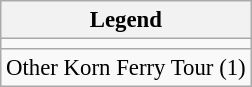<table class="wikitable" style="font-size:95%;">
<tr>
<th>Legend</th>
</tr>
<tr>
<td></td>
</tr>
<tr>
<td>Other Korn Ferry Tour (1)</td>
</tr>
</table>
